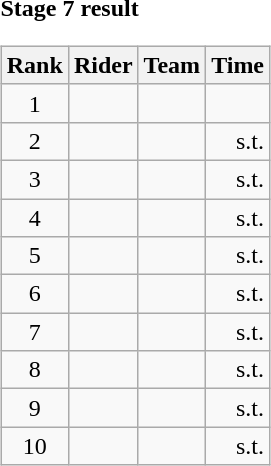<table>
<tr>
<td><strong>Stage 7 result</strong><br><table class="wikitable">
<tr>
<th scope="col">Rank</th>
<th scope="col">Rider</th>
<th scope="col">Team</th>
<th scope="col">Time</th>
</tr>
<tr>
<td style="text-align:center;">1</td>
<td></td>
<td></td>
<td style="text-align:right;"></td>
</tr>
<tr>
<td style="text-align:center;">2</td>
<td></td>
<td></td>
<td style="text-align:right;">s.t.</td>
</tr>
<tr>
<td style="text-align:center;">3</td>
<td></td>
<td></td>
<td style="text-align:right;">s.t.</td>
</tr>
<tr>
<td style="text-align:center;">4</td>
<td></td>
<td></td>
<td style="text-align:right;">s.t.</td>
</tr>
<tr>
<td style="text-align:center;">5</td>
<td></td>
<td></td>
<td style="text-align:right;">s.t.</td>
</tr>
<tr>
<td style="text-align:center;">6</td>
<td></td>
<td></td>
<td style="text-align:right;">s.t.</td>
</tr>
<tr>
<td style="text-align:center;">7</td>
<td></td>
<td></td>
<td style="text-align:right;">s.t.</td>
</tr>
<tr>
<td style="text-align:center;">8</td>
<td></td>
<td></td>
<td style="text-align:right;">s.t.</td>
</tr>
<tr>
<td style="text-align:center;">9</td>
<td></td>
<td></td>
<td style="text-align:right;">s.t.</td>
</tr>
<tr>
<td style="text-align:center;">10</td>
<td></td>
<td></td>
<td style="text-align:right;">s.t.</td>
</tr>
</table>
</td>
</tr>
</table>
